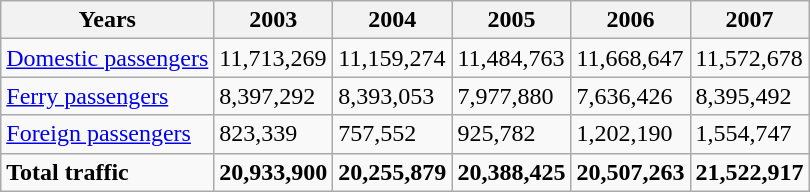<table class="wikitable">
<tr>
<th>Years</th>
<th>2003</th>
<th>2004</th>
<th>2005</th>
<th>2006</th>
<th>2007</th>
</tr>
<tr>
<td><a href='#'>Domestic passengers</a></td>
<td>11,713,269</td>
<td>11,159,274</td>
<td>11,484,763</td>
<td>11,668,647</td>
<td>11,572,678</td>
</tr>
<tr>
<td><a href='#'>Ferry passengers</a></td>
<td>8,397,292</td>
<td>8,393,053</td>
<td>7,977,880</td>
<td>7,636,426</td>
<td>8,395,492</td>
</tr>
<tr>
<td><a href='#'>Foreign passengers</a></td>
<td>823,339</td>
<td>757,552</td>
<td>925,782</td>
<td>1,202,190</td>
<td>1,554,747</td>
</tr>
<tr>
<td><strong>Total traffic</strong></td>
<td><strong>20,933,900</strong></td>
<td><strong>20,255,879</strong></td>
<td><strong>20,388,425</strong></td>
<td><strong>20,507,263</strong></td>
<td><strong>21,522,917</strong></td>
</tr>
</table>
